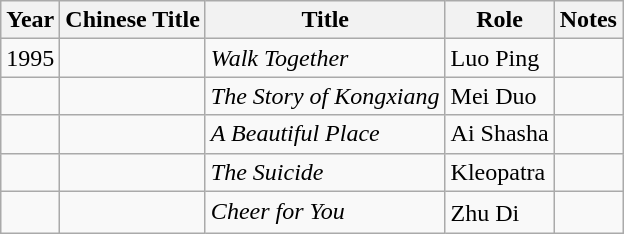<table class="wikitable">
<tr>
<th>Year</th>
<th>Chinese Title</th>
<th>Title</th>
<th>Role</th>
<th>Notes</th>
</tr>
<tr>
<td>1995</td>
<td></td>
<td><em>Walk Together</em></td>
<td>Luo Ping</td>
<td></td>
</tr>
<tr>
<td></td>
<td></td>
<td><em>The Story of Kongxiang</em></td>
<td>Mei Duo</td>
<td></td>
</tr>
<tr>
<td></td>
<td></td>
<td><em>A Beautiful Place</em></td>
<td>Ai Shasha</td>
<td></td>
</tr>
<tr>
<td></td>
<td></td>
<td><em>The Suicide</em></td>
<td>Kleopatra</td>
<td></td>
</tr>
<tr>
<td></td>
<td></td>
<td><em>Cheer for You</em>　</td>
<td>Zhu Di</td>
<td></td>
</tr>
</table>
